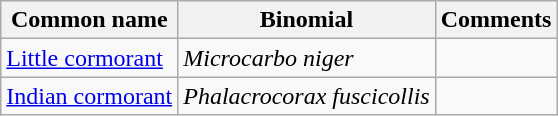<table class="wikitable">
<tr>
<th>Common name</th>
<th>Binomial</th>
<th>Comments</th>
</tr>
<tr>
<td><a href='#'>Little cormorant</a></td>
<td><em>Microcarbo niger</em></td>
<td></td>
</tr>
<tr>
<td><a href='#'>Indian cormorant</a></td>
<td><em>Phalacrocorax fuscicollis</em></td>
<td></td>
</tr>
</table>
